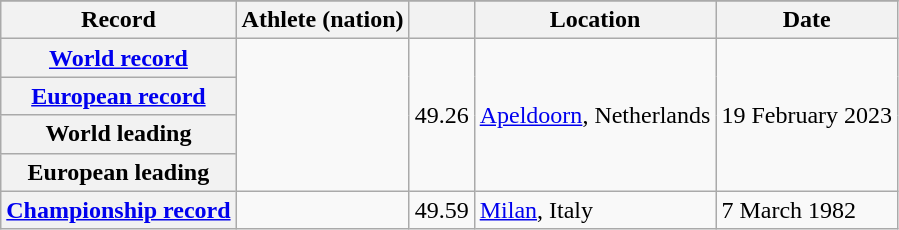<table class="wikitable">
<tr>
</tr>
<tr>
<th scope="col">Record</th>
<th scope="col">Athlete (nation)</th>
<th scope="col"></th>
<th scope="col">Location</th>
<th scope="col">Date</th>
</tr>
<tr>
<th scope="row"><a href='#'>World record</a></th>
<td rowspan=4></td>
<td rowspan=4 style="text-align:center">49.26</td>
<td rowspan=4><a href='#'>Apeldoorn</a>, Netherlands</td>
<td rowspan=4>19 February 2023</td>
</tr>
<tr>
<th scope="row"><a href='#'>European record</a></th>
</tr>
<tr>
<th scope="row">World leading</th>
</tr>
<tr>
<th scope="row">European leading</th>
</tr>
<tr>
<th scope="row"><a href='#'>Championship record</a></th>
<td></td>
<td style="text-align:center">49.59</td>
<td><a href='#'>Milan</a>, Italy</td>
<td>7 March 1982</td>
</tr>
</table>
